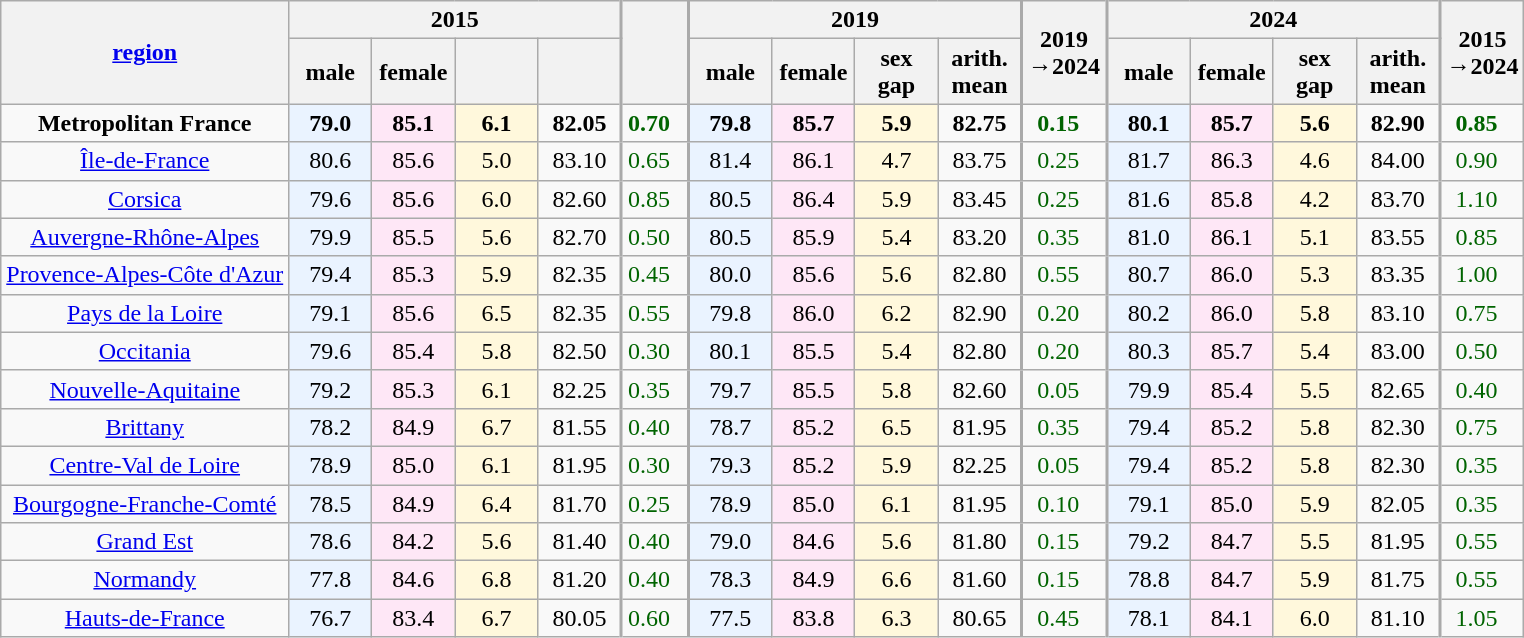<table class="wikitable sortable mw-datatable static-row-numbers sort-under col1left col6right col11right col16right" style="text-align:center;">
<tr>
<th rowspan=2 style="vertical-align:middle;"><a href='#'>region</a></th>
<th colspan=4>2015</th>
<th rowspan=2 style="vertical-align:middle;border-left-width:2px;"></th>
<th colspan=4 style="border-left-width:2px;">2019</th>
<th rowspan=2 style="vertical-align:middle;border-left-width:2px;">2019<br>→2024</th>
<th colspan=4 style="border-left-width:2px;">2024</th>
<th rowspan=2 style="vertical-align:middle;border-left-width:2px;">2015<br>→2024</th>
</tr>
<tr>
<th style="vertical-align:middle;width:3em;">male</th>
<th style="vertical-align:middle;width:3em;">female</th>
<th style="vertical-align:middle;width:3em;"></th>
<th style="width:3em;"></th>
<th style="vertical-align:middle;width:3em;border-left-width:2px;">male</th>
<th style="vertical-align:middle;width:3em;">female</th>
<th style="vertical-align:middle;width:3em;">sex gap</th>
<th style="width:3em;">arith. mean</th>
<th style="vertical-align:middle;width:3em;border-left-width:2px;">male</th>
<th style="vertical-align:middle;width:3em;">female</th>
<th style="vertical-align:middle;width:3em;">sex gap</th>
<th style="width:3em;">arith. mean</th>
</tr>
<tr class=static-row-header>
<td><strong>Metropolitan France</strong></td>
<td style="background:#eaf3ff;"><strong>79.0</strong></td>
<td style="background:#fee7f6;"><strong>85.1</strong></td>
<td style="background:#fff8dc;"><strong>6.1</strong></td>
<td><strong>82.05</strong></td>
<td style="padding-right:1.5ex;color:darkgreen;border-left-width:2px;"><strong>0.70</strong></td>
<td style="background:#eaf3ff;border-left-width:2px;"><strong>79.8</strong></td>
<td style="background:#fee7f6;"><strong>85.7</strong></td>
<td style="background:#fff8dc;"><strong>5.9</strong></td>
<td><strong>82.75</strong></td>
<td style="padding-right:1.5ex;color:darkgreen;border-left-width:2px;"><strong>0.15</strong></td>
<td style="background:#eaf3ff;border-left-width:2px;"><strong>80.1</strong></td>
<td style="background:#fee7f6;"><strong>85.7</strong></td>
<td style="background:#fff8dc;"><strong>5.6</strong></td>
<td><strong>82.90</strong></td>
<td style="padding-right:1.5ex;color:darkgreen;border-left-width:2px;"><strong>0.85</strong></td>
</tr>
<tr>
<td><a href='#'>Île-de-France </a></td>
<td style="background:#eaf3ff;">80.6</td>
<td style="background:#fee7f6;">85.6</td>
<td style="background:#fff8dc;">5.0</td>
<td>83.10</td>
<td style="padding-right:1.5ex;color:darkgreen;border-left-width:2px;">0.65</td>
<td style="background:#eaf3ff;border-left-width:2px;">81.4</td>
<td style="background:#fee7f6;">86.1</td>
<td style="background:#fff8dc;">4.7</td>
<td>83.75</td>
<td style="padding-right:1.5ex;color:darkgreen;border-left-width:2px;">0.25</td>
<td style="background:#eaf3ff;border-left-width:2px;">81.7</td>
<td style="background:#fee7f6;">86.3</td>
<td style="background:#fff8dc;">4.6</td>
<td>84.00</td>
<td style="padding-right:1.5ex;color:darkgreen;border-left-width:2px;">0.90</td>
</tr>
<tr>
<td><a href='#'>Corsica</a></td>
<td style="background:#eaf3ff;">79.6</td>
<td style="background:#fee7f6;">85.6</td>
<td style="background:#fff8dc;">6.0</td>
<td>82.60</td>
<td style="padding-right:1.5ex;color:darkgreen;border-left-width:2px;">0.85</td>
<td style="background:#eaf3ff;border-left-width:2px;">80.5</td>
<td style="background:#fee7f6;">86.4</td>
<td style="background:#fff8dc;">5.9</td>
<td>83.45</td>
<td style="padding-right:1.5ex;color:darkgreen;border-left-width:2px;">0.25</td>
<td style="background:#eaf3ff;border-left-width:2px;">81.6</td>
<td style="background:#fee7f6;">85.8</td>
<td style="background:#fff8dc;">4.2</td>
<td>83.70</td>
<td style="padding-right:1.5ex;color:darkgreen;border-left-width:2px;">1.10</td>
</tr>
<tr>
<td><a href='#'>Auvergne-Rhône-Alpes</a></td>
<td style="background:#eaf3ff;">79.9</td>
<td style="background:#fee7f6;">85.5</td>
<td style="background:#fff8dc;">5.6</td>
<td>82.70</td>
<td style="padding-right:1.5ex;color:darkgreen;border-left-width:2px;">0.50</td>
<td style="background:#eaf3ff;border-left-width:2px;">80.5</td>
<td style="background:#fee7f6;">85.9</td>
<td style="background:#fff8dc;">5.4</td>
<td>83.20</td>
<td style="padding-right:1.5ex;color:darkgreen;border-left-width:2px;">0.35</td>
<td style="background:#eaf3ff;border-left-width:2px;">81.0</td>
<td style="background:#fee7f6;">86.1</td>
<td style="background:#fff8dc;">5.1</td>
<td>83.55</td>
<td style="padding-right:1.5ex;color:darkgreen;border-left-width:2px;">0.85</td>
</tr>
<tr>
<td><a href='#'>Provence-Alpes-Côte d'Azur</a></td>
<td style="background:#eaf3ff;">79.4</td>
<td style="background:#fee7f6;">85.3</td>
<td style="background:#fff8dc;">5.9</td>
<td>82.35</td>
<td style="padding-right:1.5ex;color:darkgreen;border-left-width:2px;">0.45</td>
<td style="background:#eaf3ff;border-left-width:2px;">80.0</td>
<td style="background:#fee7f6;">85.6</td>
<td style="background:#fff8dc;">5.6</td>
<td>82.80</td>
<td style="padding-right:1.5ex;color:darkgreen;border-left-width:2px;">0.55</td>
<td style="background:#eaf3ff;border-left-width:2px;">80.7</td>
<td style="background:#fee7f6;">86.0</td>
<td style="background:#fff8dc;">5.3</td>
<td>83.35</td>
<td style="padding-right:1.5ex;color:darkgreen;border-left-width:2px;">1.00</td>
</tr>
<tr>
<td><a href='#'>Pays de la Loire</a></td>
<td style="background:#eaf3ff;">79.1</td>
<td style="background:#fee7f6;">85.6</td>
<td style="background:#fff8dc;">6.5</td>
<td>82.35</td>
<td style="padding-right:1.5ex;color:darkgreen;border-left-width:2px;">0.55</td>
<td style="background:#eaf3ff;border-left-width:2px;">79.8</td>
<td style="background:#fee7f6;">86.0</td>
<td style="background:#fff8dc;">6.2</td>
<td>82.90</td>
<td style="padding-right:1.5ex;color:darkgreen;border-left-width:2px;">0.20</td>
<td style="background:#eaf3ff;border-left-width:2px;">80.2</td>
<td style="background:#fee7f6;">86.0</td>
<td style="background:#fff8dc;">5.8</td>
<td>83.10</td>
<td style="padding-right:1.5ex;color:darkgreen;border-left-width:2px;">0.75</td>
</tr>
<tr>
<td><a href='#'>Occitania</a></td>
<td style="background:#eaf3ff;">79.6</td>
<td style="background:#fee7f6;">85.4</td>
<td style="background:#fff8dc;">5.8</td>
<td>82.50</td>
<td style="padding-right:1.5ex;color:darkgreen;border-left-width:2px;">0.30</td>
<td style="background:#eaf3ff;border-left-width:2px;">80.1</td>
<td style="background:#fee7f6;">85.5</td>
<td style="background:#fff8dc;">5.4</td>
<td>82.80</td>
<td style="padding-right:1.5ex;color:darkgreen;border-left-width:2px;">0.20</td>
<td style="background:#eaf3ff;border-left-width:2px;">80.3</td>
<td style="background:#fee7f6;">85.7</td>
<td style="background:#fff8dc;">5.4</td>
<td>83.00</td>
<td style="padding-right:1.5ex;color:darkgreen;border-left-width:2px;">0.50</td>
</tr>
<tr>
<td><a href='#'>Nouvelle-Aquitaine</a></td>
<td style="background:#eaf3ff;">79.2</td>
<td style="background:#fee7f6;">85.3</td>
<td style="background:#fff8dc;">6.1</td>
<td>82.25</td>
<td style="padding-right:1.5ex;color:darkgreen;border-left-width:2px;">0.35</td>
<td style="background:#eaf3ff;border-left-width:2px;">79.7</td>
<td style="background:#fee7f6;">85.5</td>
<td style="background:#fff8dc;">5.8</td>
<td>82.60</td>
<td style="padding-right:1.5ex;color:darkgreen;border-left-width:2px;">0.05</td>
<td style="background:#eaf3ff;border-left-width:2px;">79.9</td>
<td style="background:#fee7f6;">85.4</td>
<td style="background:#fff8dc;">5.5</td>
<td>82.65</td>
<td style="padding-right:1.5ex;color:darkgreen;border-left-width:2px;">0.40</td>
</tr>
<tr>
<td><a href='#'>Brittany</a></td>
<td style="background:#eaf3ff;">78.2</td>
<td style="background:#fee7f6;">84.9</td>
<td style="background:#fff8dc;">6.7</td>
<td>81.55</td>
<td style="padding-right:1.5ex;color:darkgreen;border-left-width:2px;">0.40</td>
<td style="background:#eaf3ff;border-left-width:2px;">78.7</td>
<td style="background:#fee7f6;">85.2</td>
<td style="background:#fff8dc;">6.5</td>
<td>81.95</td>
<td style="padding-right:1.5ex;color:darkgreen;border-left-width:2px;">0.35</td>
<td style="background:#eaf3ff;border-left-width:2px;">79.4</td>
<td style="background:#fee7f6;">85.2</td>
<td style="background:#fff8dc;">5.8</td>
<td>82.30</td>
<td style="padding-right:1.5ex;color:darkgreen;border-left-width:2px;">0.75</td>
</tr>
<tr>
<td><a href='#'>Centre-Val de Loire</a></td>
<td style="background:#eaf3ff;">78.9</td>
<td style="background:#fee7f6;">85.0</td>
<td style="background:#fff8dc;">6.1</td>
<td>81.95</td>
<td style="padding-right:1.5ex;color:darkgreen;border-left-width:2px;">0.30</td>
<td style="background:#eaf3ff;border-left-width:2px;">79.3</td>
<td style="background:#fee7f6;">85.2</td>
<td style="background:#fff8dc;">5.9</td>
<td>82.25</td>
<td style="padding-right:1.5ex;color:darkgreen;border-left-width:2px;">0.05</td>
<td style="background:#eaf3ff;border-left-width:2px;">79.4</td>
<td style="background:#fee7f6;">85.2</td>
<td style="background:#fff8dc;">5.8</td>
<td>82.30</td>
<td style="padding-right:1.5ex;color:darkgreen;border-left-width:2px;">0.35</td>
</tr>
<tr>
<td><a href='#'>Bourgogne-Franche-Comté</a></td>
<td style="background:#eaf3ff;">78.5</td>
<td style="background:#fee7f6;">84.9</td>
<td style="background:#fff8dc;">6.4</td>
<td>81.70</td>
<td style="padding-right:1.5ex;color:darkgreen;border-left-width:2px;">0.25</td>
<td style="background:#eaf3ff;border-left-width:2px;">78.9</td>
<td style="background:#fee7f6;">85.0</td>
<td style="background:#fff8dc;">6.1</td>
<td>81.95</td>
<td style="padding-right:1.5ex;color:darkgreen;border-left-width:2px;">0.10</td>
<td style="background:#eaf3ff;border-left-width:2px;">79.1</td>
<td style="background:#fee7f6;">85.0</td>
<td style="background:#fff8dc;">5.9</td>
<td>82.05</td>
<td style="padding-right:1.5ex;color:darkgreen;border-left-width:2px;">0.35</td>
</tr>
<tr>
<td><a href='#'>Grand Est</a></td>
<td style="background:#eaf3ff;">78.6</td>
<td style="background:#fee7f6;">84.2</td>
<td style="background:#fff8dc;">5.6</td>
<td>81.40</td>
<td style="padding-right:1.5ex;color:darkgreen;border-left-width:2px;">0.40</td>
<td style="background:#eaf3ff;border-left-width:2px;">79.0</td>
<td style="background:#fee7f6;">84.6</td>
<td style="background:#fff8dc;">5.6</td>
<td>81.80</td>
<td style="padding-right:1.5ex;color:darkgreen;border-left-width:2px;">0.15</td>
<td style="background:#eaf3ff;border-left-width:2px;">79.2</td>
<td style="background:#fee7f6;">84.7</td>
<td style="background:#fff8dc;">5.5</td>
<td>81.95</td>
<td style="padding-right:1.5ex;color:darkgreen;border-left-width:2px;">0.55</td>
</tr>
<tr>
<td><a href='#'>Normandy</a></td>
<td style="background:#eaf3ff;">77.8</td>
<td style="background:#fee7f6;">84.6</td>
<td style="background:#fff8dc;">6.8</td>
<td>81.20</td>
<td style="padding-right:1.5ex;color:darkgreen;border-left-width:2px;">0.40</td>
<td style="background:#eaf3ff;border-left-width:2px;">78.3</td>
<td style="background:#fee7f6;">84.9</td>
<td style="background:#fff8dc;">6.6</td>
<td>81.60</td>
<td style="padding-right:1.5ex;color:darkgreen;border-left-width:2px;">0.15</td>
<td style="background:#eaf3ff;border-left-width:2px;">78.8</td>
<td style="background:#fee7f6;">84.7</td>
<td style="background:#fff8dc;">5.9</td>
<td>81.75</td>
<td style="padding-right:1.5ex;color:darkgreen;border-left-width:2px;">0.55</td>
</tr>
<tr>
<td><a href='#'>Hauts-de-France</a></td>
<td style="background:#eaf3ff;">76.7</td>
<td style="background:#fee7f6;">83.4</td>
<td style="background:#fff8dc;">6.7</td>
<td>80.05</td>
<td style="padding-right:1.5ex;color:darkgreen;border-left-width:2px;">0.60</td>
<td style="background:#eaf3ff;border-left-width:2px;">77.5</td>
<td style="background:#fee7f6;">83.8</td>
<td style="background:#fff8dc;">6.3</td>
<td>80.65</td>
<td style="padding-right:1.5ex;color:darkgreen;border-left-width:2px;">0.45</td>
<td style="background:#eaf3ff;border-left-width:2px;">78.1</td>
<td style="background:#fee7f6;">84.1</td>
<td style="background:#fff8dc;">6.0</td>
<td>81.10</td>
<td style="padding-right:1.5ex;color:darkgreen;border-left-width:2px;">1.05</td>
</tr>
</table>
